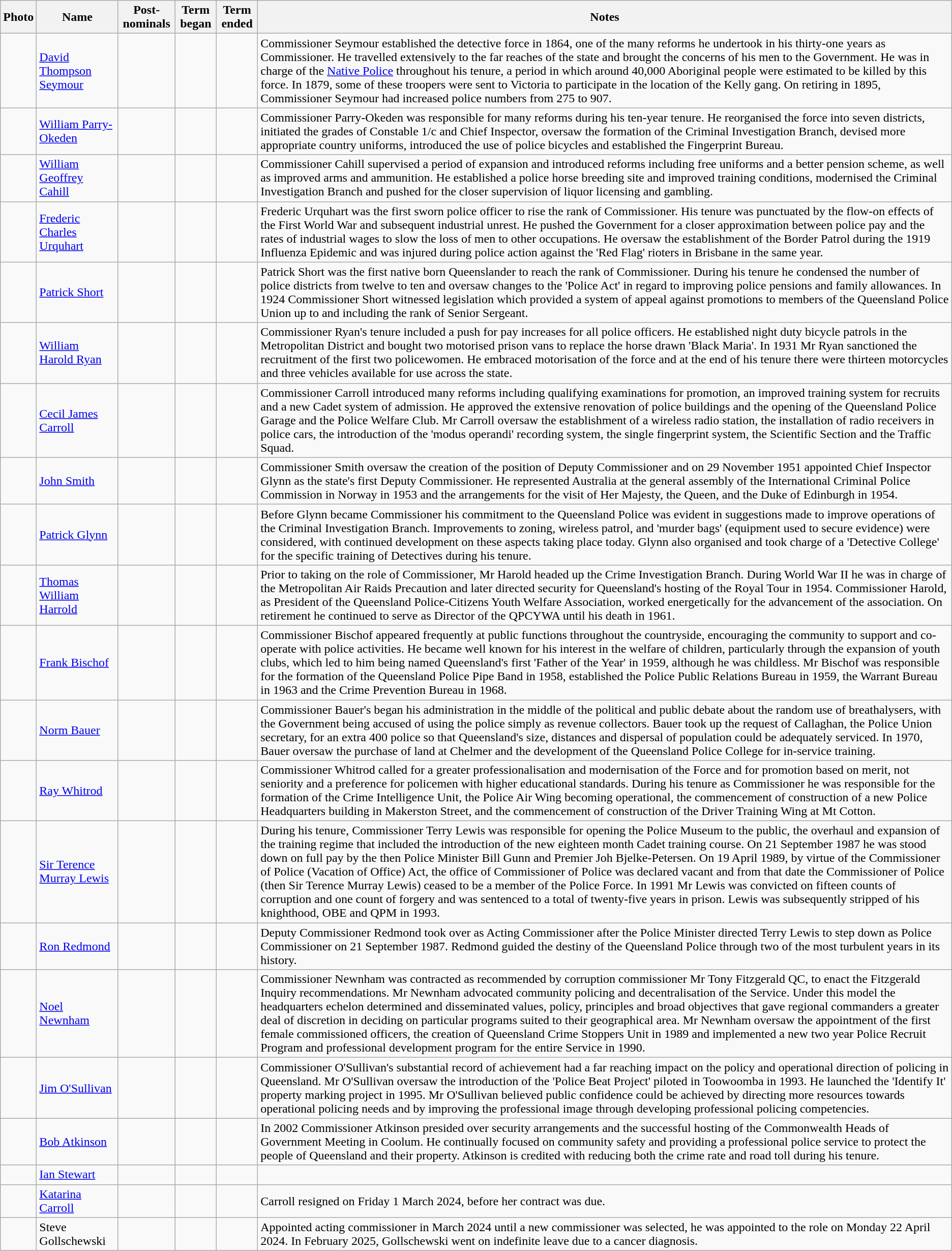<table class="wikitable sortable">
<tr>
<th>Photo</th>
<th>Name</th>
<th>Post-nominals</th>
<th>Term began</th>
<th>Term ended</th>
<th>Notes</th>
</tr>
<tr>
<td></td>
<td><a href='#'>David Thompson Seymour</a></td>
<td></td>
<td align=right></td>
<td align=right></td>
<td>Commissioner Seymour established the detective force in 1864, one of the many reforms he undertook in his thirty-one years as Commissioner. He travelled extensively to the far reaches of the state and brought the concerns of his men to the Government. He was in charge of the <a href='#'>Native Police</a> throughout his tenure, a period in which around 40,000 Aboriginal people were estimated to be killed by this force. In 1879, some of these troopers were sent to Victoria to participate in the location of the Kelly gang. On retiring in 1895, Commissioner Seymour had increased police numbers from 275 to 907.</td>
</tr>
<tr>
<td></td>
<td><a href='#'>William Parry-Okeden</a></td>
<td></td>
<td align=right></td>
<td align=right></td>
<td>Commissioner Parry-Okeden was responsible for many reforms during his ten-year tenure. He reorganised the force into seven districts, initiated the grades of Constable 1/c and Chief Inspector, oversaw the formation of the Criminal Investigation Branch, devised more appropriate country uniforms, introduced the use of police bicycles and established the Fingerprint Bureau.</td>
</tr>
<tr>
<td></td>
<td><a href='#'>William Geoffrey Cahill</a></td>
<td></td>
<td align=right></td>
<td align=right></td>
<td>Commissioner Cahill supervised a period of expansion and introduced reforms including free uniforms and a better pension scheme, as well as improved arms and ammunition. He established a police horse breeding site and improved training conditions, modernised the Criminal Investigation Branch and pushed for the closer supervision of liquor licensing and gambling.</td>
</tr>
<tr>
<td></td>
<td><a href='#'>Frederic Charles Urquhart</a></td>
<td></td>
<td align=right></td>
<td align=right></td>
<td>Frederic Urquhart was the first sworn police officer to rise the rank of Commissioner. His tenure was punctuated by the flow-on effects of the First World War and subsequent industrial unrest. He pushed the Government for a closer approximation between police pay and the rates of industrial wages to slow the loss of men to other occupations. He oversaw the establishment of the Border Patrol during the 1919 Influenza Epidemic and was injured during police action against the 'Red Flag' rioters in Brisbane in the same year.</td>
</tr>
<tr>
<td></td>
<td><a href='#'>Patrick Short</a></td>
<td></td>
<td align=right></td>
<td align=right></td>
<td>Patrick Short was the first native born Queenslander to reach the rank of Commissioner. During his tenure he condensed the number of police districts from twelve to ten and oversaw changes to the 'Police Act' in regard to improving police pensions and family allowances. In 1924 Commissioner Short witnessed legislation which provided a system of appeal against promotions to members of the Queensland Police Union up to and including the rank of Senior Sergeant.</td>
</tr>
<tr>
<td></td>
<td><a href='#'>William Harold Ryan</a></td>
<td></td>
<td align=right></td>
<td align=right></td>
<td>Commissioner Ryan's tenure included a push for pay increases for all police officers. He established night duty bicycle patrols in the Metropolitan District and bought two motorised prison vans to replace the horse drawn 'Black Maria'. In 1931 Mr Ryan sanctioned the recruitment of the first two policewomen. He embraced motorisation of the force and at the end of his tenure there were thirteen motorcycles and three vehicles available for use across the state.</td>
</tr>
<tr>
<td></td>
<td><a href='#'>Cecil James Carroll</a></td>
<td></td>
<td align=right></td>
<td align=right></td>
<td>Commissioner Carroll introduced many reforms including qualifying examinations for promotion, an improved training system for recruits and a new Cadet system of admission. He approved the extensive renovation of police buildings and the opening of the Queensland Police Garage and the Police Welfare Club. Mr Carroll oversaw the establishment of a wireless radio station, the installation of radio receivers in police cars, the introduction of the 'modus operandi' recording system, the single fingerprint system, the Scientific Section and the Traffic Squad.</td>
</tr>
<tr>
<td></td>
<td><a href='#'>John Smith</a></td>
<td></td>
<td align=right></td>
<td align=right></td>
<td>Commissioner Smith oversaw the creation of the position of Deputy Commissioner and on 29 November 1951 appointed Chief Inspector Glynn as the state's first Deputy Commissioner. He represented Australia at the general assembly of the International Criminal Police Commission in Norway in 1953 and the arrangements for the visit of Her Majesty, the Queen, and the Duke of Edinburgh in 1954.</td>
</tr>
<tr>
<td></td>
<td><a href='#'>Patrick Glynn</a></td>
<td></td>
<td align=right></td>
<td align=right></td>
<td>Before Glynn became Commissioner his commitment to the Queensland Police was evident in suggestions made to improve operations of the Criminal Investigation Branch. Improvements to zoning, wireless patrol, and 'murder bags' (equipment used to secure evidence) were considered, with continued development on these aspects taking place today. Glynn also organised and took charge of a 'Detective College' for the specific training of Detectives during his tenure.</td>
</tr>
<tr>
<td></td>
<td><a href='#'>Thomas William Harrold</a></td>
<td></td>
<td align=right></td>
<td align=right></td>
<td>Prior to taking on the role of Commissioner, Mr Harold headed up the Crime Investigation Branch. During World War II he was in charge of the Metropolitan Air Raids Precaution and later directed security for Queensland's hosting of the Royal Tour in 1954. Commissioner Harold, as President of the Queensland Police-Citizens Youth Welfare Association, worked energetically for the advancement of the association. On retirement he continued to serve as Director of the QPCYWA until his death in 1961.</td>
</tr>
<tr>
<td></td>
<td><a href='#'>Frank Bischof</a></td>
<td></td>
<td align=right></td>
<td align=right></td>
<td>Commissioner Bischof appeared frequently at public functions throughout the countryside, encouraging the community to support and co-operate with police activities. He became well known for his interest in the welfare of children, particularly through the expansion of youth clubs, which led to him being named Queensland's first 'Father of the Year' in 1959, although he was childless. Mr Bischof was responsible for the formation of the Queensland Police Pipe Band in 1958, established the Police Public Relations Bureau in 1959, the Warrant Bureau in 1963 and the Crime Prevention Bureau in 1968.</td>
</tr>
<tr>
<td></td>
<td><a href='#'>Norm Bauer</a></td>
<td></td>
<td align=right></td>
<td align=right></td>
<td>Commissioner Bauer's began his administration in the middle of the political and public debate about the random use of breathalysers, with the Government being accused of using the police simply as revenue collectors. Bauer took up the request of Callaghan, the Police Union secretary, for an extra 400 police so that Queensland's size, distances and dispersal of population could be adequately serviced. In 1970, Bauer oversaw the purchase of land at Chelmer and the development of the Queensland Police College for in-service training.</td>
</tr>
<tr>
<td></td>
<td><a href='#'>Ray Whitrod</a></td>
<td></td>
<td align=right></td>
<td align=right></td>
<td>Commissioner Whitrod called for a greater professionalisation and modernisation of the Force and for promotion based on merit, not seniority and a preference for policemen with higher educational standards. During his tenure as Commissioner he was responsible for the formation of the Crime Intelligence Unit, the Police Air Wing becoming operational, the commencement of construction of a new Police Headquarters building in Makerston Street, and the commencement of construction of the Driver Training Wing at Mt Cotton.</td>
</tr>
<tr>
<td></td>
<td><a href='#'>Sir Terence Murray Lewis</a></td>
<td></td>
<td align=right></td>
<td align=right></td>
<td>During his tenure, Commissioner Terry Lewis was responsible for opening the Police Museum to the public, the overhaul and expansion of the training regime that included the introduction of the new eighteen month Cadet training course. On 21 September 1987 he was stood down on full pay by the then Police Minister Bill Gunn and Premier Joh Bjelke-Petersen. On 19 April 1989, by virtue of the Commissioner of Police (Vacation of Office) Act, the office of Commissioner of Police was declared vacant and from that date the Commissioner of Police (then Sir Terence Murray Lewis) ceased to be a member of the Police Force. In 1991 Mr Lewis was convicted on fifteen counts of corruption and one count of forgery and was sentenced to a total of twenty-five years in prison. Lewis was subsequently stripped of his knighthood, OBE and QPM in 1993.</td>
</tr>
<tr>
<td></td>
<td><a href='#'>Ron Redmond</a></td>
<td></td>
<td align=right></td>
<td align=right></td>
<td>Deputy Commissioner Redmond took over as Acting Commissioner after the Police Minister directed Terry Lewis to step down as Police Commissioner on 21 September 1987. Redmond guided the destiny of the Queensland Police through two of the most turbulent years in its history.</td>
</tr>
<tr>
<td></td>
<td><a href='#'>Noel Newnham</a></td>
<td></td>
<td align=right></td>
<td align=right></td>
<td>Commissioner Newnham was contracted as recommended by corruption commissioner Mr Tony Fitzgerald QC, to enact the Fitzgerald Inquiry recommendations. Mr Newnham advocated community policing and decentralisation of the Service. Under this model the headquarters echelon determined and disseminated values, policy, principles and broad objectives that gave regional commanders a greater deal of discretion in deciding on particular programs suited to their geographical area. Mr Newnham oversaw the appointment of the first female commissioned officers, the creation of Queensland Crime Stoppers Unit in 1989 and implemented a new two year Police Recruit Program and professional development program for the entire Service in 1990.</td>
</tr>
<tr>
<td></td>
<td><a href='#'>Jim O'Sullivan</a></td>
<td></td>
<td align=right></td>
<td align=right></td>
<td>Commissioner O'Sullivan's substantial record of achievement had a far reaching impact on the policy and operational direction of policing in Queensland. Mr O'Sullivan oversaw the introduction of the 'Police Beat Project' piloted in Toowoomba in 1993. He launched the 'Identify It' property marking project in 1995. Mr O'Sullivan believed public confidence could be achieved by directing more resources towards operational policing needs and by improving the professional image through developing professional policing competencies.</td>
</tr>
<tr>
<td></td>
<td><a href='#'>Bob Atkinson</a></td>
<td></td>
<td align=right></td>
<td align=right></td>
<td>In 2002 Commissioner Atkinson presided over security arrangements and the successful hosting of the Commonwealth Heads of Government Meeting in Coolum. He continually focused on community safety and providing a professional police service to protect the people of Queensland and their property. Atkinson is credited with reducing both the crime rate and road toll during his tenure.</td>
</tr>
<tr>
<td></td>
<td><a href='#'>Ian Stewart</a></td>
<td></td>
<td align=right></td>
<td align=right></td>
<td></td>
</tr>
<tr>
<td></td>
<td><a href='#'>Katarina Carroll</a></td>
<td></td>
<td align=right></td>
<td align=right></td>
<td>  Carroll resigned on Friday 1 March 2024, before her contract was due.</td>
</tr>
<tr>
<td></td>
<td>Steve Gollschewski</td>
<td></td>
<td align=right></td>
<td align=right></td>
<td>Appointed acting commissioner in March 2024 until a new commissioner was selected, he was appointed to the role on Monday 22 April 2024. In February 2025, Gollschewski went on indefinite leave due to a cancer diagnosis.</td>
</tr>
</table>
